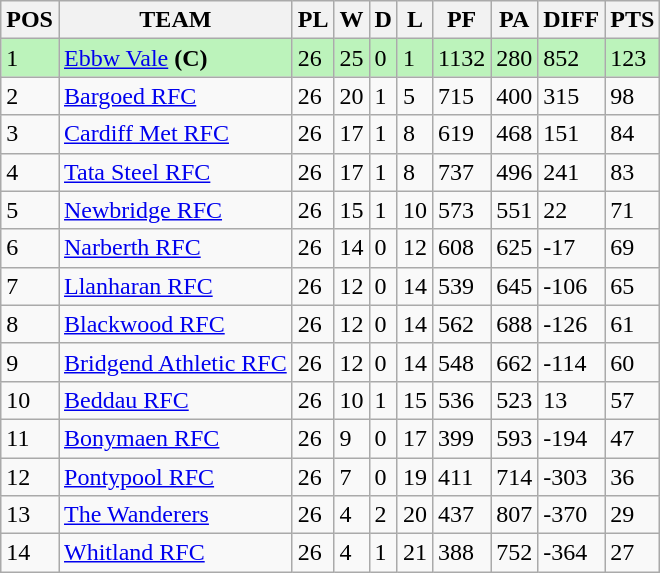<table class="wikitable">
<tr>
<th>POS</th>
<th>TEAM</th>
<th>PL</th>
<th>W</th>
<th>D</th>
<th>L</th>
<th>PF</th>
<th>PA</th>
<th>DIFF</th>
<th>PTS</th>
</tr>
<tr>
<td style="background: #bcf3bb">1</td>
<td style="background: #bcf3bb"><a href='#'>Ebbw Vale</a> <strong>(C)</strong></td>
<td style="background: #bcf3bb">26</td>
<td style="background: #bcf3bb">25</td>
<td style="background: #bcf3bb">0</td>
<td style="background: #bcf3bb">1</td>
<td style="background: #bcf3bb">1132</td>
<td style="background: #bcf3bb">280</td>
<td style="background: #bcf3bb">852</td>
<td style="background: #bcf3bb">123</td>
</tr>
<tr>
<td>2</td>
<td><a href='#'>Bargoed RFC</a></td>
<td>26</td>
<td>20</td>
<td>1</td>
<td>5</td>
<td>715</td>
<td>400</td>
<td>315</td>
<td>98</td>
</tr>
<tr>
<td>3</td>
<td><a href='#'>Cardiff Met RFC</a></td>
<td>26</td>
<td>17</td>
<td>1</td>
<td>8</td>
<td>619</td>
<td>468</td>
<td>151</td>
<td>84</td>
</tr>
<tr>
<td>4</td>
<td><a href='#'>Tata Steel RFC</a></td>
<td>26</td>
<td>17</td>
<td>1</td>
<td>8</td>
<td>737</td>
<td>496</td>
<td>241</td>
<td>83</td>
</tr>
<tr>
<td>5</td>
<td><a href='#'>Newbridge RFC</a></td>
<td>26</td>
<td>15</td>
<td>1</td>
<td>10</td>
<td>573</td>
<td>551</td>
<td>22</td>
<td>71</td>
</tr>
<tr>
<td>6</td>
<td><a href='#'>Narberth RFC</a></td>
<td>26</td>
<td>14</td>
<td>0</td>
<td>12</td>
<td>608</td>
<td>625</td>
<td>-17</td>
<td>69</td>
</tr>
<tr>
<td>7</td>
<td><a href='#'>Llanharan RFC</a></td>
<td>26</td>
<td>12</td>
<td>0</td>
<td>14</td>
<td>539</td>
<td>645</td>
<td>-106</td>
<td>65</td>
</tr>
<tr>
<td>8</td>
<td><a href='#'>Blackwood RFC</a></td>
<td>26</td>
<td>12</td>
<td>0</td>
<td>14</td>
<td>562</td>
<td>688</td>
<td>-126</td>
<td>61</td>
</tr>
<tr>
<td>9</td>
<td><a href='#'>Bridgend Athletic RFC</a></td>
<td>26</td>
<td>12</td>
<td>0</td>
<td>14</td>
<td>548</td>
<td>662</td>
<td>-114</td>
<td>60</td>
</tr>
<tr>
<td>10</td>
<td><a href='#'>Beddau RFC</a></td>
<td>26</td>
<td>10</td>
<td>1</td>
<td>15</td>
<td>536</td>
<td>523</td>
<td>13</td>
<td>57</td>
</tr>
<tr>
<td>11</td>
<td><a href='#'>Bonymaen RFC</a></td>
<td>26</td>
<td>9</td>
<td>0</td>
<td>17</td>
<td>399</td>
<td>593</td>
<td>-194</td>
<td>47</td>
</tr>
<tr>
<td>12</td>
<td><a href='#'>Pontypool RFC</a></td>
<td>26</td>
<td>7</td>
<td>0</td>
<td>19</td>
<td>411</td>
<td>714</td>
<td>-303</td>
<td>36</td>
</tr>
<tr>
<td>13</td>
<td><a href='#'>The Wanderers</a></td>
<td>26</td>
<td>4</td>
<td>2</td>
<td>20</td>
<td>437</td>
<td>807</td>
<td>-370</td>
<td>29</td>
</tr>
<tr>
<td>14</td>
<td><a href='#'>Whitland RFC</a></td>
<td>26</td>
<td>4</td>
<td>1</td>
<td>21</td>
<td>388</td>
<td>752</td>
<td>-364</td>
<td>27</td>
</tr>
</table>
